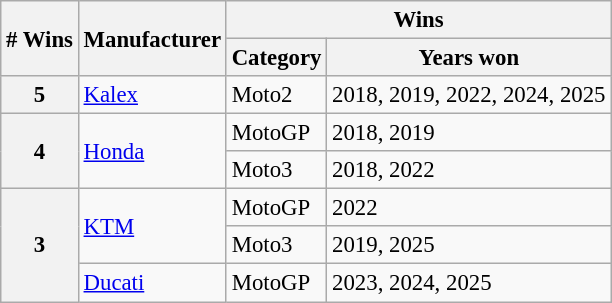<table class="wikitable" style="font-size: 95%;">
<tr>
<th rowspan=2># Wins</th>
<th rowspan=2>Manufacturer</th>
<th colspan=2>Wins</th>
</tr>
<tr>
<th>Category</th>
<th>Years won</th>
</tr>
<tr>
<th>5</th>
<td> <a href='#'>Kalex</a></td>
<td>Moto2</td>
<td>2018, 2019, 2022, 2024, 2025</td>
</tr>
<tr>
<th rowspan=2>4</th>
<td rowspan=2> <a href='#'>Honda</a></td>
<td>MotoGP</td>
<td>2018, 2019</td>
</tr>
<tr>
<td>Moto3</td>
<td>2018, 2022</td>
</tr>
<tr>
<th rowspan=3>3</th>
<td rowspan=2> <a href='#'>KTM</a></td>
<td>MotoGP</td>
<td>2022</td>
</tr>
<tr>
<td>Moto3</td>
<td>2019, 2025</td>
</tr>
<tr>
<td> <a href='#'>Ducati</a></td>
<td>MotoGP</td>
<td>2023, 2024, 2025</td>
</tr>
</table>
